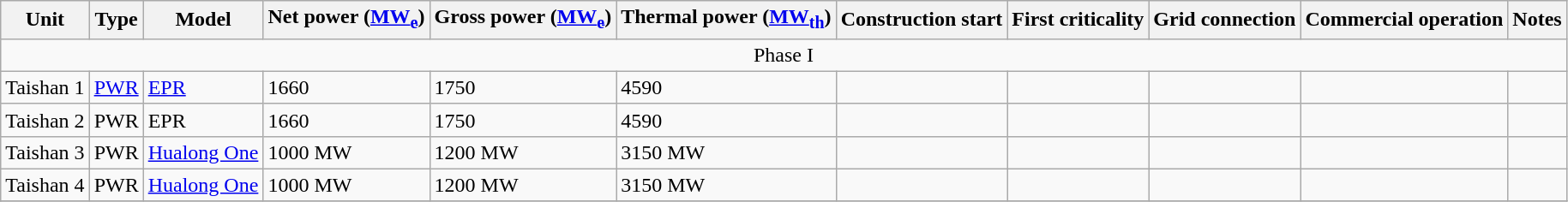<table class="wikitable">
<tr>
<th>Unit</th>
<th>Type</th>
<th>Model</th>
<th>Net power (<a href='#'>MW<sub>e</sub></a>)</th>
<th>Gross power (<a href='#'>MW<sub>e</sub></a>)</th>
<th>Thermal power (<a href='#'>MW<sub>th</sub></a>)</th>
<th>Construction start</th>
<th>First criticality</th>
<th>Grid connection</th>
<th>Commercial operation</th>
<th>Notes</th>
</tr>
<tr>
<td colspan="11" align="center">Phase I</td>
</tr>
<tr>
<td>Taishan 1</td>
<td><a href='#'>PWR</a></td>
<td><a href='#'>EPR</a></td>
<td>1660</td>
<td>1750</td>
<td>4590</td>
<td></td>
<td></td>
<td></td>
<td></td>
<td></td>
</tr>
<tr>
<td>Taishan 2</td>
<td>PWR</td>
<td>EPR</td>
<td>1660</td>
<td>1750</td>
<td>4590</td>
<td></td>
<td></td>
<td></td>
<td></td>
<td></td>
</tr>
<tr>
<td>Taishan 3</td>
<td>PWR</td>
<td><a href='#'>Hualong One</a></td>
<td>1000 MW</td>
<td>1200 MW</td>
<td>3150 MW</td>
<td></td>
<td></td>
<td></td>
<td></td>
<td></td>
</tr>
<tr>
<td>Taishan 4</td>
<td>PWR</td>
<td><a href='#'>Hualong One</a></td>
<td>1000 MW</td>
<td>1200 MW</td>
<td>3150 MW</td>
<td></td>
<td></td>
<td></td>
<td></td>
<td></td>
</tr>
<tr>
</tr>
</table>
